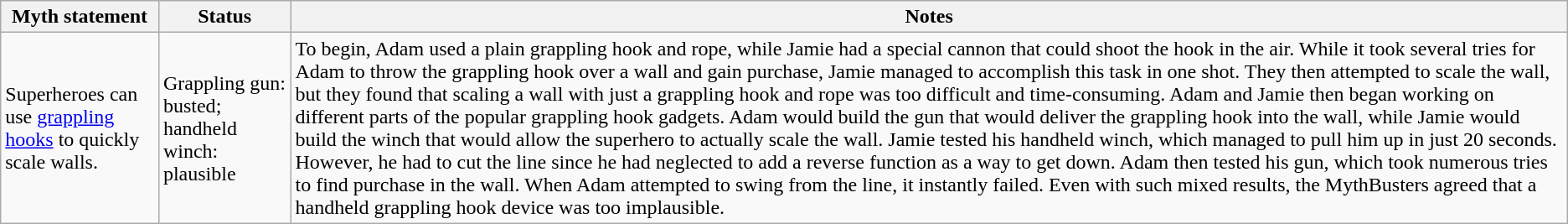<table class="wikitable plainrowheaders">
<tr>
<th>Myth statement</th>
<th>Status</th>
<th>Notes</th>
</tr>
<tr>
<td>Superheroes can use <a href='#'>grappling hooks</a> to quickly scale walls.</td>
<td>Grappling gun: <span>busted</span>; handheld winch: <span>plausible</span></td>
<td>To begin, Adam used a plain grappling hook and rope, while Jamie had a special cannon that could shoot the hook  in the air. While it took several tries for Adam to throw the grappling hook over a  wall and gain purchase, Jamie managed to accomplish this task in one shot. They then attempted to scale the wall, but they found that scaling a wall with just a grappling hook and rope was too difficult and time-consuming. Adam and Jamie then began working on different parts of the popular grappling hook gadgets. Adam would build the gun that would deliver the grappling hook into the wall, while Jamie would build the winch that would allow the superhero to actually scale the wall. Jamie tested his handheld winch, which managed to pull him up  in just 20 seconds. However, he had to cut the line since he had neglected to add a reverse function as a way to get down. Adam then tested his gun, which took numerous tries to find purchase in the wall. When Adam attempted to swing from the line, it instantly failed. Even with such mixed results, the MythBusters agreed that a handheld grappling hook device was too implausible.</td>
</tr>
</table>
